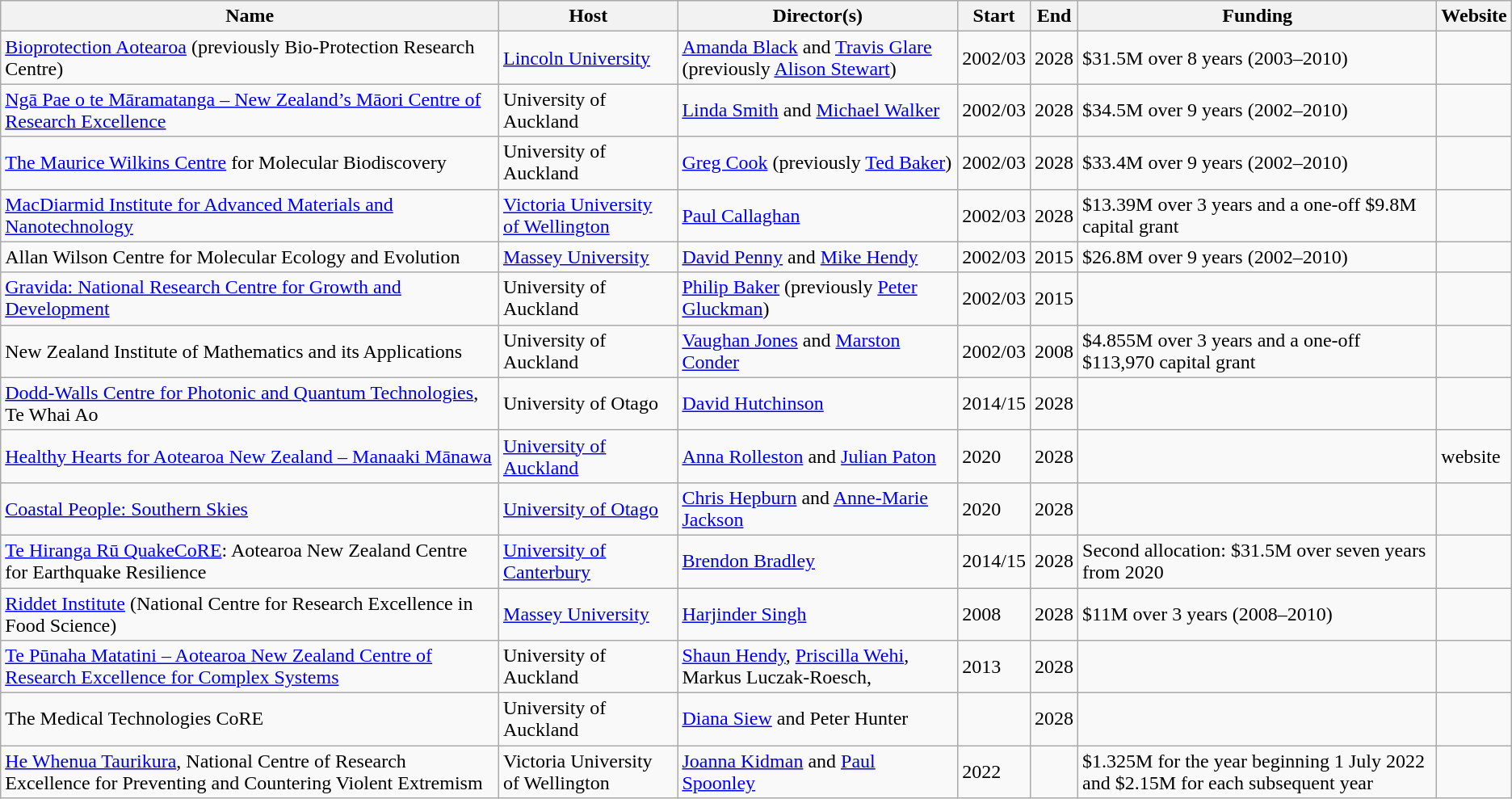<table class="wikitable">
<tr>
<th>Name</th>
<th>Host</th>
<th>Director(s)</th>
<th>Start</th>
<th>End</th>
<th>Funding</th>
<th>Website</th>
</tr>
<tr>
<td><a href='#'>Bioprotection Aotearoa</a> (previously Bio-Protection Research Centre)</td>
<td><a href='#'>Lincoln University</a></td>
<td><a href='#'>Amanda Black</a> and <a href='#'>Travis Glare</a> (previously <a href='#'>Alison Stewart</a>)</td>
<td>2002/03</td>
<td>2028</td>
<td>$31.5M over 8 years (2003–2010)</td>
<td></td>
</tr>
<tr>
<td><a href='#'>Ngā Pae o te Māramatanga – New Zealand’s Māori Centre of Research Excellence</a></td>
<td>University of Auckland</td>
<td><a href='#'>Linda Smith</a> and <a href='#'>Michael Walker</a></td>
<td>2002/03</td>
<td>2028</td>
<td>$34.5M over 9 years (2002–2010)</td>
<td></td>
</tr>
<tr>
<td><a href='#'>The Maurice Wilkins Centre</a> for Molecular Biodiscovery</td>
<td>University of Auckland</td>
<td><a href='#'>Greg Cook</a> (previously <a href='#'>Ted Baker</a>)</td>
<td>2002/03</td>
<td>2028</td>
<td>$33.4M over 9 years (2002–2010)</td>
<td></td>
</tr>
<tr>
<td><a href='#'>MacDiarmid Institute for Advanced Materials and Nanotechnology</a></td>
<td><a href='#'>Victoria University of Wellington</a></td>
<td><a href='#'>Paul Callaghan</a></td>
<td>2002/03</td>
<td>2028</td>
<td>$13.39M over 3 years and a one-off $9.8M capital grant</td>
<td></td>
</tr>
<tr>
<td>Allan Wilson Centre for Molecular Ecology and Evolution</td>
<td><a href='#'>Massey University</a></td>
<td><a href='#'>David Penny</a> and <a href='#'>Mike Hendy</a></td>
<td>2002/03</td>
<td>2015</td>
<td>$26.8M over 9 years (2002–2010)</td>
<td></td>
</tr>
<tr>
<td><a href='#'>Gravida: National Research Centre for Growth and Development</a></td>
<td>University of Auckland</td>
<td><a href='#'>Philip Baker</a> (previously <a href='#'>Peter Gluckman</a>)</td>
<td>2002/03</td>
<td>2015</td>
<td></td>
<td></td>
</tr>
<tr>
<td>New Zealand Institute of Mathematics and its Applications</td>
<td>University of Auckland</td>
<td><a href='#'>Vaughan Jones</a> and <a href='#'>Marston Conder</a></td>
<td>2002/03</td>
<td>2008</td>
<td>$4.855M over 3 years and a one-off $113,970 capital grant</td>
<td></td>
</tr>
<tr>
<td><a href='#'>Dodd-Walls Centre for Photonic and Quantum Technologies</a>, Te Whai Ao</td>
<td>University of Otago</td>
<td><a href='#'>David Hutchinson</a></td>
<td>2014/15</td>
<td>2028</td>
<td></td>
<td></td>
</tr>
<tr>
<td><a href='#'>Healthy Hearts for Aotearoa New Zealand – Manaaki Mānawa</a></td>
<td><a href='#'>University of Auckland</a></td>
<td><a href='#'>Anna Rolleston</a> and <a href='#'>Julian Paton</a></td>
<td>2020</td>
<td>2028</td>
<td></td>
<td>website</td>
</tr>
<tr>
<td><a href='#'>Coastal People: Southern Skies</a></td>
<td><a href='#'>University of Otago</a></td>
<td><a href='#'>Chris Hepburn</a> and <a href='#'>Anne-Marie Jackson</a></td>
<td>2020</td>
<td>2028</td>
<td></td>
<td></td>
</tr>
<tr>
<td><a href='#'>Te Hiranga Rū QuakeCoRE</a>: Aotearoa New Zealand Centre for Earthquake Resilience</td>
<td><a href='#'>University of Canterbury</a></td>
<td><a href='#'>Brendon Bradley</a></td>
<td>2014/15</td>
<td>2028</td>
<td>Second allocation: $31.5M over seven years from 2020</td>
<td></td>
</tr>
<tr>
<td><a href='#'>Riddet Institute</a> (National Centre for Research Excellence in Food Science)</td>
<td><a href='#'>Massey University</a></td>
<td><a href='#'>Harjinder Singh</a></td>
<td>2008</td>
<td>2028</td>
<td>$11M over 3 years (2008–2010)</td>
<td></td>
</tr>
<tr>
<td><a href='#'>Te Pūnaha Matatini – Aotearoa New Zealand Centre of Research Excellence for Complex Systems</a></td>
<td>University of Auckland</td>
<td><a href='#'>Shaun Hendy</a>, <a href='#'>Priscilla Wehi</a>, Markus Luczak-Roesch,</td>
<td>2013</td>
<td>2028</td>
<td></td>
<td></td>
</tr>
<tr>
<td>The Medical Technologies CoRE</td>
<td>University of Auckland</td>
<td><a href='#'>Diana Siew</a> and Peter Hunter</td>
<td></td>
<td>2028</td>
<td></td>
<td></td>
</tr>
<tr>
<td><a href='#'>He Whenua Taurikura</a>, National Centre of Research Excellence for Preventing and Countering Violent Extremism</td>
<td>Victoria University of Wellington</td>
<td><a href='#'>Joanna Kidman</a> and <a href='#'>Paul Spoonley</a></td>
<td>2022</td>
<td></td>
<td>$1.325M for the year beginning 1 July 2022 and $2.15M for each subsequent year</td>
<td></td>
</tr>
</table>
